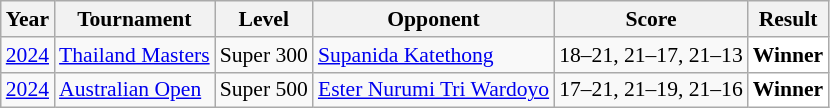<table class="sortable wikitable" style="font-size: 90%;">
<tr>
<th>Year</th>
<th>Tournament</th>
<th>Level</th>
<th>Opponent</th>
<th>Score</th>
<th>Result</th>
</tr>
<tr>
<td align="center"><a href='#'>2024</a></td>
<td align="left"><a href='#'>Thailand Masters</a></td>
<td align="left">Super 300</td>
<td align="left"> <a href='#'>Supanida Katethong</a></td>
<td align="left">18–21, 21–17, 21–13</td>
<td style="text-align:left; background:white"> <strong>Winner</strong></td>
</tr>
<tr>
<td align="center"><a href='#'>2024</a></td>
<td align="left"><a href='#'>Australian Open</a></td>
<td align="left">Super 500</td>
<td align="left"> <a href='#'>Ester Nurumi Tri Wardoyo</a></td>
<td align="left">17–21, 21–19, 21–16</td>
<td style="text-align:left; background:white"> <strong>Winner</strong></td>
</tr>
</table>
